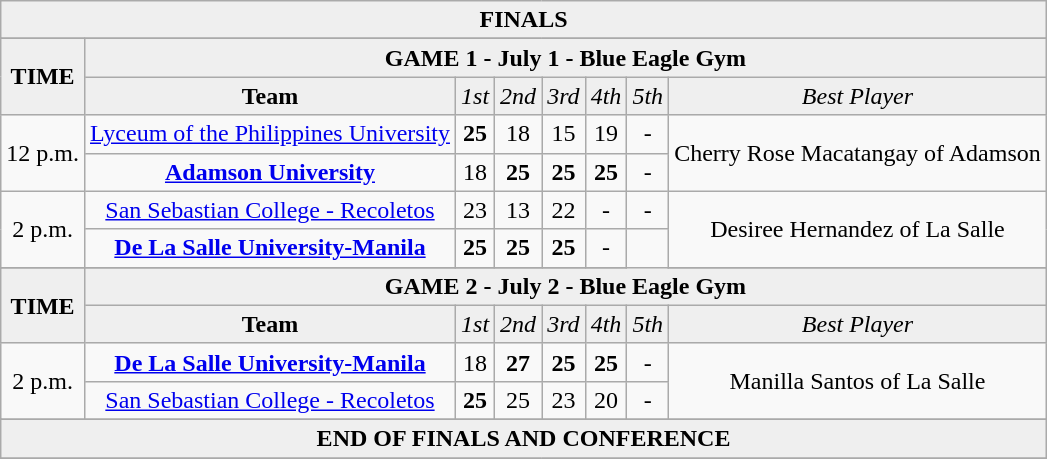<table class="wikitable" style="text-align: center">
<tr bgcolor="#efefef">
<td colspan=8><strong>FINALS</strong></td>
</tr>
<tr bgcolor="#efefef">
</tr>
<tr>
</tr>
<tr bgcolor="#efefef">
<td rowspan=2><strong>TIME</strong></td>
<td colspan=7><strong>GAME 1 - July 1 - Blue Eagle Gym</strong></td>
</tr>
<tr bgcolor="#efefef">
<td><strong>Team</strong></td>
<td><em>1st</em></td>
<td><em>2nd</em></td>
<td><em>3rd</em></td>
<td><em>4th</em></td>
<td><em>5th</em></td>
<td><em>Best Player</em></td>
</tr>
<tr>
<td rowspan=2>12 p.m.</td>
<td><a href='#'>Lyceum of the Philippines University</a></td>
<td><strong>25</strong></td>
<td>18</td>
<td>15</td>
<td>19</td>
<td>-</td>
<td rowspan=2>Cherry Rose Macatangay of Adamson</td>
</tr>
<tr>
<td><strong><a href='#'>Adamson University</a></strong></td>
<td>18</td>
<td><strong>25</strong></td>
<td><strong>25</strong></td>
<td><strong>25</strong></td>
<td>-</td>
</tr>
<tr>
<td rowspan=2>2 p.m.</td>
<td><a href='#'>San Sebastian College - Recoletos</a></td>
<td>23</td>
<td>13</td>
<td>22</td>
<td>-</td>
<td>-</td>
<td rowspan=2>Desiree Hernandez of La Salle</td>
</tr>
<tr>
<td><strong><a href='#'>De La Salle University-Manila</a></strong></td>
<td><strong>25</strong></td>
<td><strong>25</strong></td>
<td><strong>25</strong></td>
<td>-</td>
</tr>
<tr>
</tr>
<tr bgcolor="#efefef">
<td rowspan=2><strong>TIME</strong></td>
<td colspan=7><strong>GAME 2 - July 2 - Blue Eagle Gym</strong></td>
</tr>
<tr bgcolor="#efefef">
<td><strong>Team</strong></td>
<td><em>1st</em></td>
<td><em>2nd</em></td>
<td><em>3rd</em></td>
<td><em>4th</em></td>
<td><em>5th</em></td>
<td><em>Best Player</em></td>
</tr>
<tr>
<td rowspan=2>2 p.m.</td>
<td><strong><a href='#'>De La Salle University-Manila</a></strong></td>
<td>18</td>
<td><strong>27</strong></td>
<td><strong>25</strong></td>
<td><strong>25</strong></td>
<td>-</td>
<td rowspan=2>Manilla Santos of La Salle</td>
</tr>
<tr>
<td><a href='#'>San Sebastian College - Recoletos</a></td>
<td><strong>25</strong></td>
<td>25</td>
<td>23</td>
<td>20</td>
<td>-</td>
</tr>
<tr>
</tr>
<tr bgcolor="#efefef">
<td colspan=8><strong>END OF FINALS AND CONFERENCE</strong></td>
</tr>
<tr bgcolor="#efefef">
</tr>
</table>
